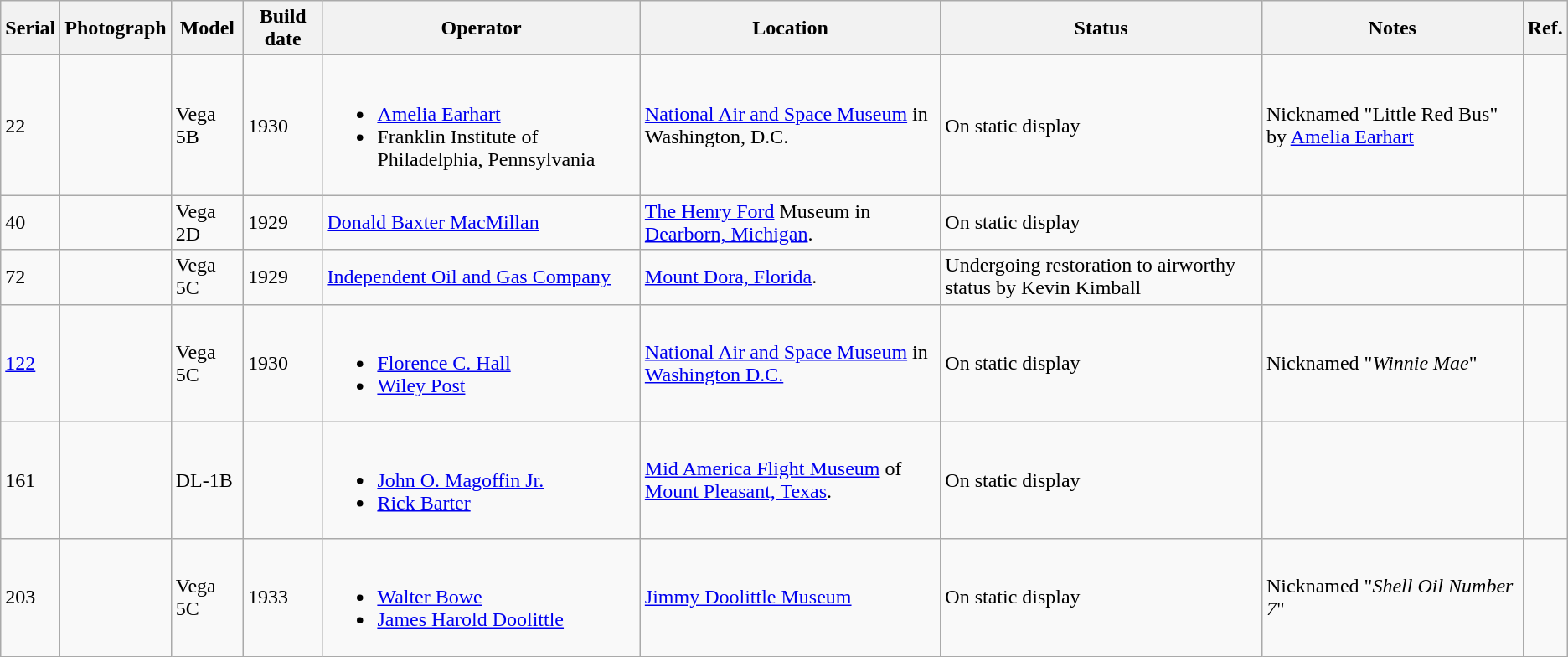<table class="wikitable">
<tr>
<th>Serial</th>
<th>Photograph</th>
<th>Model</th>
<th>Build date</th>
<th>Operator</th>
<th>Location</th>
<th>Status</th>
<th>Notes</th>
<th>Ref.</th>
</tr>
<tr>
<td>22</td>
<td></td>
<td>Vega 5B</td>
<td>1930</td>
<td><br><ul><li><a href='#'>Amelia Earhart</a></li><li>Franklin Institute of Philadelphia, Pennsylvania</li></ul></td>
<td><a href='#'>National Air and Space Museum</a> in Washington, D.C.</td>
<td>On static display</td>
<td>Nicknamed "Little Red Bus" by <a href='#'>Amelia Earhart</a></td>
<td></td>
</tr>
<tr>
<td>40</td>
<td></td>
<td>Vega 2D</td>
<td>1929</td>
<td><a href='#'>Donald Baxter MacMillan</a></td>
<td><a href='#'>The Henry Ford</a> Museum in <a href='#'>Dearborn, Michigan</a>.</td>
<td>On static display</td>
<td></td>
<td></td>
</tr>
<tr>
<td>72</td>
<td></td>
<td>Vega 5C</td>
<td>1929</td>
<td><a href='#'>Independent Oil and Gas Company</a></td>
<td><a href='#'>Mount Dora, Florida</a>.</td>
<td>Undergoing restoration to airworthy status by Kevin Kimball</td>
<td></td>
<td></td>
</tr>
<tr>
<td><a href='#'>122</a></td>
<td></td>
<td>Vega 5C</td>
<td>1930</td>
<td><br><ul><li><a href='#'>Florence C. Hall</a></li><li><a href='#'>Wiley Post</a></li></ul></td>
<td><a href='#'>National Air and Space Museum</a> in <a href='#'>Washington D.C.</a></td>
<td>On static display</td>
<td>Nicknamed "<em>Winnie Mae</em>"</td>
<td></td>
</tr>
<tr>
<td>161</td>
<td></td>
<td>DL-1B</td>
<td></td>
<td><br><ul><li><a href='#'>John O. Magoffin Jr.</a></li><li><a href='#'>Rick Barter</a></li></ul></td>
<td><a href='#'>Mid America Flight Museum</a> of <a href='#'>Mount Pleasant, Texas</a>.</td>
<td>On static display</td>
<td></td>
<td></td>
</tr>
<tr>
<td>203</td>
<td></td>
<td>Vega 5C</td>
<td>1933</td>
<td><br><ul><li><a href='#'>Walter Bowe</a></li><li><a href='#'>James Harold Doolittle</a></li></ul></td>
<td><a href='#'>Jimmy Doolittle Museum</a></td>
<td>On static display</td>
<td>Nicknamed "<em>Shell Oil Number 7</em>"</td>
<td></td>
</tr>
</table>
